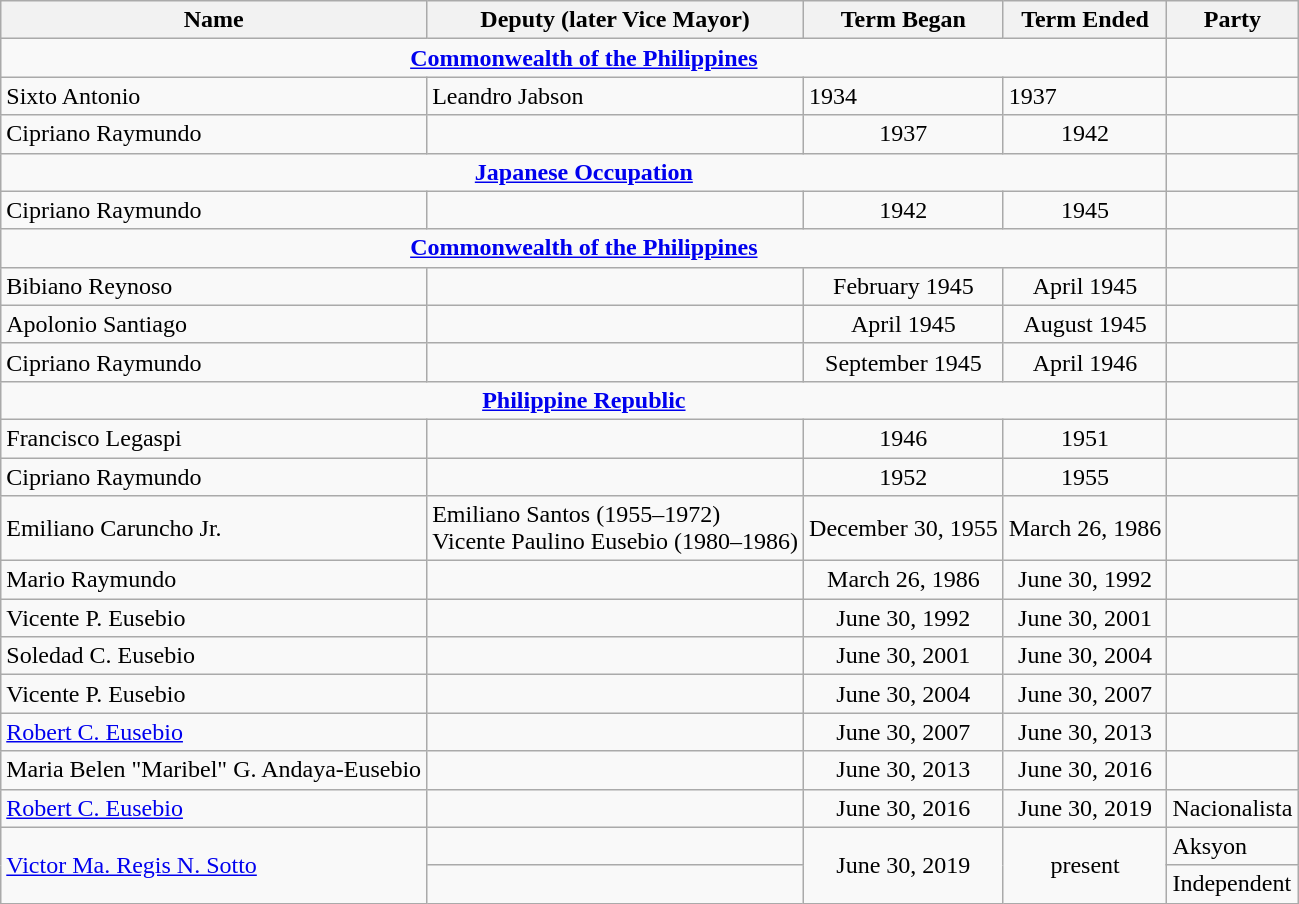<table class="wikitable">
<tr>
<th>Name</th>
<th>Deputy (later Vice Mayor)</th>
<th>Term Began</th>
<th>Term Ended</th>
<th>Party</th>
</tr>
<tr>
<td colspan="4" align="center"><strong><a href='#'>Commonwealth of the Philippines</a></strong></td>
<td></td>
</tr>
<tr>
<td>Sixto Antonio</td>
<td>Leandro Jabson</td>
<td>1934</td>
<td>1937</td>
<td></td>
</tr>
<tr>
<td>Cipriano Raymundo</td>
<td></td>
<td align="center">1937</td>
<td align="center">1942</td>
<td></td>
</tr>
<tr>
<td colspan="4" align="center"><strong><a href='#'>Japanese Occupation</a></strong></td>
<td></td>
</tr>
<tr>
<td>Cipriano Raymundo</td>
<td></td>
<td align="center">1942</td>
<td align="center">1945</td>
<td></td>
</tr>
<tr>
<td colspan="4" align="center"><strong><a href='#'>Commonwealth of the Philippines</a></strong></td>
<td></td>
</tr>
<tr>
<td>Bibiano Reynoso</td>
<td></td>
<td align="center">February 1945</td>
<td align="center">April 1945</td>
<td></td>
</tr>
<tr>
<td>Apolonio Santiago</td>
<td></td>
<td align="center">April 1945</td>
<td align="center">August 1945</td>
<td></td>
</tr>
<tr>
<td>Cipriano Raymundo</td>
<td></td>
<td align="center">September 1945</td>
<td align="center">April 1946</td>
<td></td>
</tr>
<tr>
<td colspan="4" align="center"><strong><a href='#'>Philippine Republic</a></strong></td>
<td></td>
</tr>
<tr>
<td>Francisco Legaspi</td>
<td></td>
<td align="center">1946</td>
<td align="center">1951</td>
<td></td>
</tr>
<tr>
<td>Cipriano Raymundo</td>
<td></td>
<td align="center">1952</td>
<td align="center">1955</td>
<td></td>
</tr>
<tr>
<td>Emiliano Caruncho Jr.</td>
<td>Emiliano Santos (1955–1972)<br>Vicente Paulino Eusebio (1980–1986)</td>
<td align="center">December 30, 1955</td>
<td align="center">March 26, 1986</td>
<td></td>
</tr>
<tr>
<td>Mario Raymundo</td>
<td></td>
<td align="center">March 26, 1986</td>
<td align="center">June 30, 1992</td>
<td></td>
</tr>
<tr>
<td>Vicente P. Eusebio</td>
<td></td>
<td align="center">June 30, 1992</td>
<td align="center">June 30, 2001</td>
<td></td>
</tr>
<tr>
<td>Soledad C. Eusebio</td>
<td></td>
<td align="center">June 30, 2001</td>
<td align="center">June 30, 2004</td>
<td></td>
</tr>
<tr>
<td>Vicente P. Eusebio</td>
<td></td>
<td align="center">June 30, 2004</td>
<td align="center">June 30, 2007</td>
<td></td>
</tr>
<tr>
<td><a href='#'>Robert C. Eusebio</a></td>
<td></td>
<td align="center">June 30, 2007</td>
<td align="center">June 30, 2013</td>
<td></td>
</tr>
<tr>
<td>Maria Belen "Maribel" G. Andaya-Eusebio</td>
<td></td>
<td align="center">June 30, 2013</td>
<td align="center">June 30, 2016</td>
<td></td>
</tr>
<tr>
<td><a href='#'>Robert C. Eusebio</a></td>
<td></td>
<td align="center">June 30, 2016</td>
<td align="center">June 30, 2019</td>
<td>Nacionalista</td>
</tr>
<tr>
<td rowspan="2"><a href='#'>Victor Ma. Regis N. Sotto</a></td>
<td></td>
<td rowspan="2" align="center">June 30, 2019</td>
<td rowspan="2" align="center">present</td>
<td>Aksyon</td>
</tr>
<tr>
<td></td>
<td>Independent</td>
</tr>
</table>
